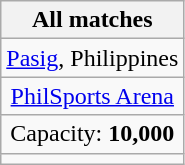<table class="wikitable" style="text-align:center">
<tr>
<th>All matches</th>
</tr>
<tr>
<td><a href='#'>Pasig</a>, Philippines</td>
</tr>
<tr>
<td><a href='#'>PhilSports Arena</a></td>
</tr>
<tr>
<td>Capacity: <strong>10,000</strong></td>
</tr>
<tr>
<td></td>
</tr>
</table>
